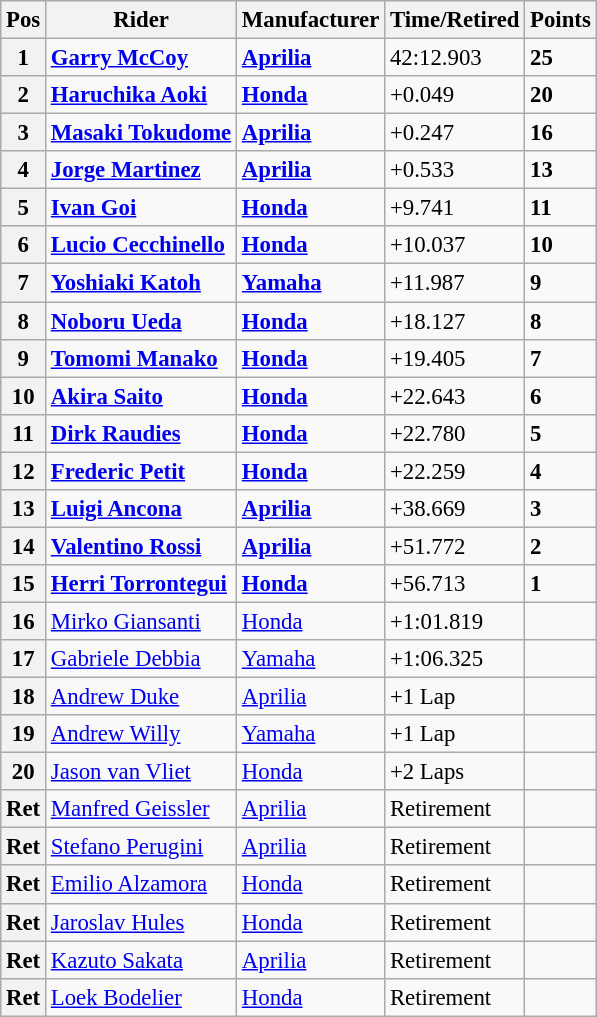<table class="wikitable" style="font-size: 95%;">
<tr>
<th>Pos</th>
<th>Rider</th>
<th>Manufacturer</th>
<th>Time/Retired</th>
<th>Points</th>
</tr>
<tr>
<th>1</th>
<td> <strong><a href='#'>Garry McCoy</a></strong></td>
<td><strong><a href='#'>Aprilia</a></strong></td>
<td>42:12.903</td>
<td><strong>25</strong></td>
</tr>
<tr>
<th>2</th>
<td> <strong><a href='#'>Haruchika Aoki</a></strong></td>
<td><strong><a href='#'>Honda</a></strong></td>
<td>+0.049</td>
<td><strong>20</strong></td>
</tr>
<tr>
<th>3</th>
<td> <strong><a href='#'>Masaki Tokudome</a></strong></td>
<td><strong><a href='#'>Aprilia</a></strong></td>
<td>+0.247</td>
<td><strong>16</strong></td>
</tr>
<tr>
<th>4</th>
<td> <strong><a href='#'>Jorge Martinez</a></strong></td>
<td><strong><a href='#'>Aprilia</a></strong></td>
<td>+0.533</td>
<td><strong>13</strong></td>
</tr>
<tr>
<th>5</th>
<td> <strong><a href='#'>Ivan Goi</a></strong></td>
<td><strong><a href='#'>Honda</a></strong></td>
<td>+9.741</td>
<td><strong>11</strong></td>
</tr>
<tr>
<th>6</th>
<td> <strong><a href='#'>Lucio Cecchinello</a></strong></td>
<td><strong><a href='#'>Honda</a></strong></td>
<td>+10.037</td>
<td><strong>10</strong></td>
</tr>
<tr>
<th>7</th>
<td> <strong><a href='#'>Yoshiaki Katoh</a></strong></td>
<td><strong><a href='#'>Yamaha</a></strong></td>
<td>+11.987</td>
<td><strong>9</strong></td>
</tr>
<tr>
<th>8</th>
<td> <strong><a href='#'>Noboru Ueda</a></strong></td>
<td><strong><a href='#'>Honda</a></strong></td>
<td>+18.127</td>
<td><strong>8</strong></td>
</tr>
<tr>
<th>9</th>
<td> <strong><a href='#'>Tomomi Manako</a></strong></td>
<td><strong><a href='#'>Honda</a></strong></td>
<td>+19.405</td>
<td><strong>7</strong></td>
</tr>
<tr>
<th>10</th>
<td> <strong><a href='#'>Akira Saito</a></strong></td>
<td><strong><a href='#'>Honda</a></strong></td>
<td>+22.643</td>
<td><strong>6</strong></td>
</tr>
<tr>
<th>11</th>
<td> <strong><a href='#'>Dirk Raudies</a></strong></td>
<td><strong><a href='#'>Honda</a></strong></td>
<td>+22.780</td>
<td><strong>5</strong></td>
</tr>
<tr>
<th>12</th>
<td> <strong><a href='#'>Frederic Petit</a></strong></td>
<td><strong><a href='#'>Honda</a></strong></td>
<td>+22.259</td>
<td><strong>4</strong></td>
</tr>
<tr>
<th>13</th>
<td> <strong><a href='#'>Luigi Ancona</a></strong></td>
<td><strong><a href='#'>Aprilia</a></strong></td>
<td>+38.669</td>
<td><strong>3</strong></td>
</tr>
<tr>
<th>14</th>
<td> <strong><a href='#'>Valentino Rossi</a></strong></td>
<td><strong><a href='#'>Aprilia</a></strong></td>
<td>+51.772</td>
<td><strong>2</strong></td>
</tr>
<tr>
<th>15</th>
<td> <strong><a href='#'>Herri Torrontegui</a></strong></td>
<td><strong><a href='#'>Honda</a></strong></td>
<td>+56.713</td>
<td><strong>1</strong></td>
</tr>
<tr>
<th>16</th>
<td> <a href='#'>Mirko Giansanti</a></td>
<td><a href='#'>Honda</a></td>
<td>+1:01.819</td>
<td></td>
</tr>
<tr>
<th>17</th>
<td> <a href='#'>Gabriele Debbia</a></td>
<td><a href='#'>Yamaha</a></td>
<td>+1:06.325</td>
<td></td>
</tr>
<tr>
<th>18</th>
<td> <a href='#'>Andrew Duke</a></td>
<td><a href='#'>Aprilia</a></td>
<td>+1 Lap</td>
<td></td>
</tr>
<tr>
<th>19</th>
<td> <a href='#'>Andrew Willy</a></td>
<td><a href='#'>Yamaha</a></td>
<td>+1 Lap</td>
<td></td>
</tr>
<tr>
<th>20</th>
<td> <a href='#'>Jason van Vliet</a></td>
<td><a href='#'>Honda</a></td>
<td>+2 Laps</td>
<td></td>
</tr>
<tr>
<th>Ret</th>
<td> <a href='#'>Manfred Geissler</a></td>
<td><a href='#'>Aprilia</a></td>
<td>Retirement</td>
<td></td>
</tr>
<tr>
<th>Ret</th>
<td> <a href='#'>Stefano Perugini</a></td>
<td><a href='#'>Aprilia</a></td>
<td>Retirement</td>
<td></td>
</tr>
<tr>
<th>Ret</th>
<td> <a href='#'>Emilio Alzamora</a></td>
<td><a href='#'>Honda</a></td>
<td>Retirement</td>
<td></td>
</tr>
<tr>
<th>Ret</th>
<td> <a href='#'>Jaroslav Hules</a></td>
<td><a href='#'>Honda</a></td>
<td>Retirement</td>
<td></td>
</tr>
<tr>
<th>Ret</th>
<td> <a href='#'>Kazuto Sakata</a></td>
<td><a href='#'>Aprilia</a></td>
<td>Retirement</td>
<td></td>
</tr>
<tr>
<th>Ret</th>
<td> <a href='#'>Loek Bodelier</a></td>
<td><a href='#'>Honda</a></td>
<td>Retirement</td>
<td></td>
</tr>
</table>
